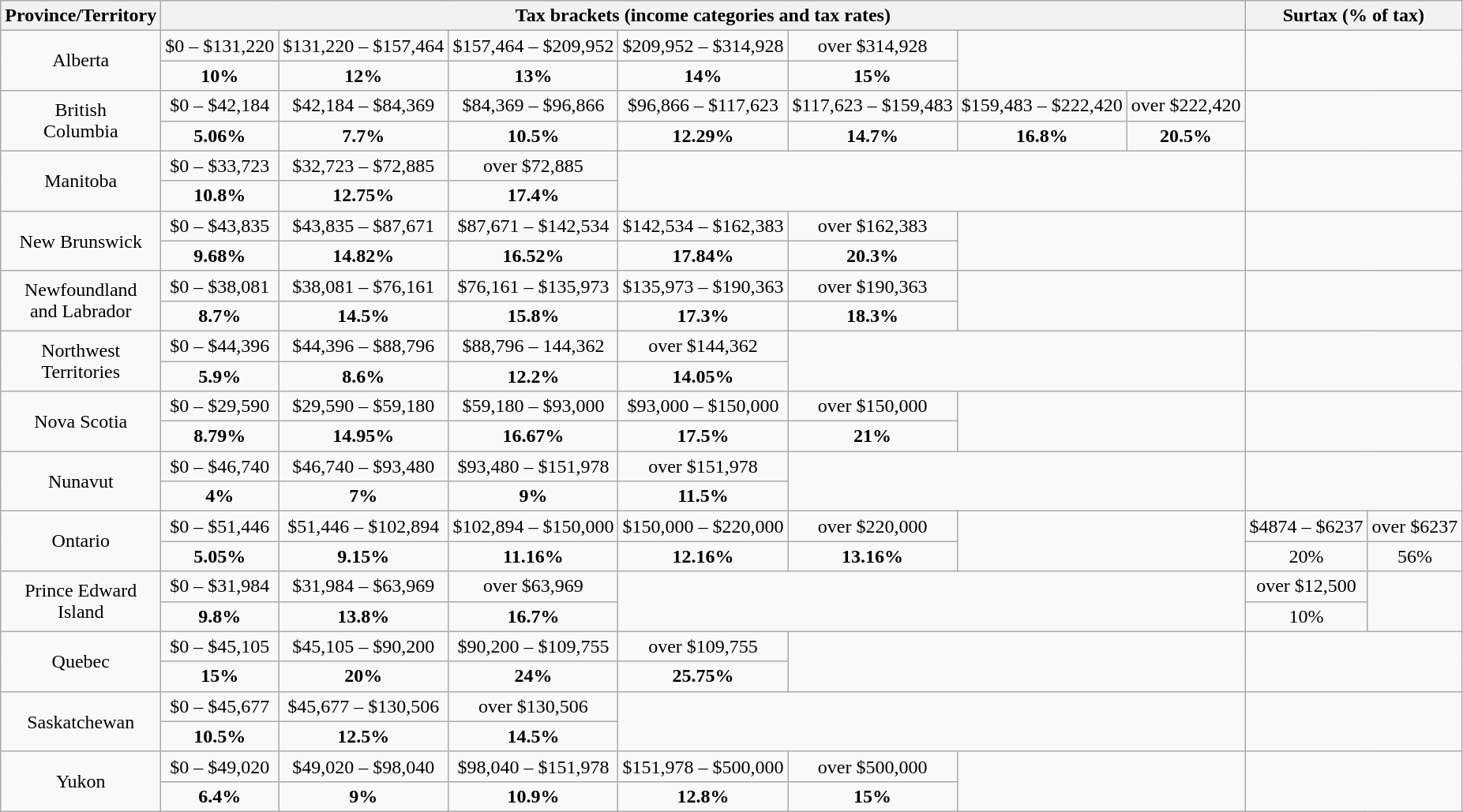<table class="wikitable mw-collapsible" style="text-align: center">
<tr>
<th>Province/Territory</th>
<th colspan="7">Tax brackets (income categories and tax rates)</th>
<th colspan="2">Surtax (% of tax)</th>
</tr>
<tr>
<td rowspan="2">Alberta</td>
<td>$0 – $131,220</td>
<td>$131,220 – $157,464</td>
<td>$157,464 – $209,952</td>
<td>$209,952 – $314,928</td>
<td>over $314,928</td>
<td colspan="2" rowspan="2"></td>
<td colspan="2" rowspan="2"></td>
</tr>
<tr>
<td><strong>10%</strong></td>
<td><strong>12%</strong></td>
<td><strong>13%</strong></td>
<td><strong>14%</strong></td>
<td><strong>15%</strong></td>
</tr>
<tr>
<td rowspan="2">British<br>Columbia</td>
<td>$0 – $42,184</td>
<td>$42,184 – $84,369</td>
<td>$84,369 – $96,866</td>
<td>$96,866 – $117,623</td>
<td>$117,623 – $159,483</td>
<td>$159,483 – $222,420</td>
<td>over $222,420</td>
<td colspan="2" rowspan="2"></td>
</tr>
<tr>
<td><strong>5.06%</strong></td>
<td><strong>7.7%</strong></td>
<td><strong>10.5%</strong></td>
<td><strong>12.29%</strong></td>
<td><strong>14.7%</strong></td>
<td><strong>16.8%</strong></td>
<td><strong>20.5%</strong></td>
</tr>
<tr>
<td rowspan="2">Manitoba</td>
<td>$0 – $33,723</td>
<td>$32,723 – $72,885</td>
<td>over $72,885</td>
<td colspan="4" rowspan="2"></td>
<td colspan="2" rowspan="2"></td>
</tr>
<tr>
<td><strong>10.8%</strong></td>
<td><strong>12.75%</strong></td>
<td><strong>17.4%</strong></td>
</tr>
<tr>
<td rowspan="2">New Brunswick</td>
<td>$0 – $43,835</td>
<td>$43,835 – $87,671</td>
<td>$87,671 – $142,534</td>
<td>$142,534 – $162,383</td>
<td>over $162,383</td>
<td colspan="2" rowspan="2"></td>
<td colspan="2" rowspan="2"></td>
</tr>
<tr>
<td><strong>9.68%</strong></td>
<td><strong>14.82%</strong></td>
<td><strong>16.52%</strong></td>
<td><strong>17.84%</strong></td>
<td><strong>20.3%</strong></td>
</tr>
<tr>
<td rowspan="2">Newfoundland<br>and Labrador</td>
<td>$0 – $38,081</td>
<td>$38,081 – $76,161</td>
<td>$76,161 – $135,973</td>
<td>$135,973 – $190,363</td>
<td>over $190,363</td>
<td colspan="2" rowspan="2"></td>
<td colspan="2" rowspan="2"></td>
</tr>
<tr>
<td><strong>8.7%</strong></td>
<td><strong>14.5%</strong></td>
<td><strong>15.8%</strong></td>
<td><strong>17.3%</strong></td>
<td><strong>18.3%</strong></td>
</tr>
<tr>
<td rowspan="2">Northwest<br>Territories</td>
<td>$0 – $44,396</td>
<td>$44,396 – $88,796</td>
<td>$88,796 – 144,362</td>
<td>over $144,362</td>
<td colspan="3" rowspan="2"></td>
<td colspan="2" rowspan="2"></td>
</tr>
<tr>
<td><strong>5.9%</strong></td>
<td><strong>8.6%</strong></td>
<td><strong>12.2%</strong></td>
<td><strong>14.05%</strong></td>
</tr>
<tr>
<td rowspan="2">Nova Scotia</td>
<td>$0 – $29,590</td>
<td>$29,590 – $59,180</td>
<td>$59,180 – $93,000</td>
<td>$93,000 – $150,000</td>
<td>over $150,000</td>
<td colspan="2" rowspan="2"></td>
<td colspan="2" rowspan="2"></td>
</tr>
<tr>
<td><strong>8.79%</strong></td>
<td><strong>14.95%</strong></td>
<td><strong>16.67%</strong></td>
<td><strong>17.5%</strong></td>
<td><strong>21%</strong></td>
</tr>
<tr>
<td rowspan="2">Nunavut</td>
<td>$0 – $46,740</td>
<td>$46,740 – $93,480</td>
<td>$93,480 – $151,978</td>
<td>over $151,978</td>
<td colspan="3" rowspan="2"></td>
<td colspan="2" rowspan="2"></td>
</tr>
<tr>
<td><strong>4%</strong></td>
<td><strong>7%</strong></td>
<td><strong>9%</strong></td>
<td><strong>11.5%</strong></td>
</tr>
<tr>
<td rowspan="2">Ontario</td>
<td>$0 – $51,446</td>
<td>$51,446 – $102,894</td>
<td>$102,894 – $150,000</td>
<td>$150,000 – $220,000</td>
<td>over $220,000</td>
<td colspan="2" rowspan="2"></td>
<td>$4874 – $6237</td>
<td>over $6237</td>
</tr>
<tr>
<td><strong>5.05%</strong></td>
<td><strong>9.15%</strong></td>
<td><strong>11.16%</strong></td>
<td><strong>12.16%</strong></td>
<td><strong>13.16%</strong></td>
<td>20%</td>
<td>56%</td>
</tr>
<tr>
<td rowspan="2">Prince Edward<br>Island</td>
<td>$0 – $31,984</td>
<td>$31,984 – $63,969</td>
<td>over $63,969</td>
<td colspan="4" rowspan="2"></td>
<td>over $12,500</td>
<td rowspan="2"></td>
</tr>
<tr>
<td><strong>9.8%</strong></td>
<td><strong>13.8%</strong></td>
<td><strong>16.7%</strong></td>
<td>10%</td>
</tr>
<tr>
<td rowspan="2">Quebec</td>
<td>$0 – $45,105</td>
<td>$45,105 – $90,200</td>
<td>$90,200 – $109,755</td>
<td>over $109,755</td>
<td colspan="3" rowspan="2"></td>
<td colspan="2" rowspan="2"></td>
</tr>
<tr>
<td><strong>15%</strong></td>
<td><strong>20%</strong></td>
<td><strong>24%</strong></td>
<td><strong>25.75%</strong></td>
</tr>
<tr>
<td rowspan="2">Saskatchewan</td>
<td>$0 – $45,677</td>
<td>$45,677 – $130,506</td>
<td>over $130,506</td>
<td colspan="4" rowspan="2"></td>
<td colspan="2" rowspan="2"></td>
</tr>
<tr>
<td><strong>10.5%</strong></td>
<td><strong>12.5%</strong></td>
<td><strong>14.5%</strong></td>
</tr>
<tr>
<td rowspan="2">Yukon</td>
<td>$0 – $49,020</td>
<td>$49,020 – $98,040</td>
<td>$98,040 – $151,978</td>
<td>$151,978 – $500,000</td>
<td>over $500,000</td>
<td colspan="2" rowspan="2"></td>
<td colspan="2" rowspan="2"></td>
</tr>
<tr>
<td><strong>6.4%</strong></td>
<td><strong>9%</strong></td>
<td><strong>10.9%</strong></td>
<td><strong>12.8%</strong></td>
<td><strong>15%</strong></td>
</tr>
</table>
